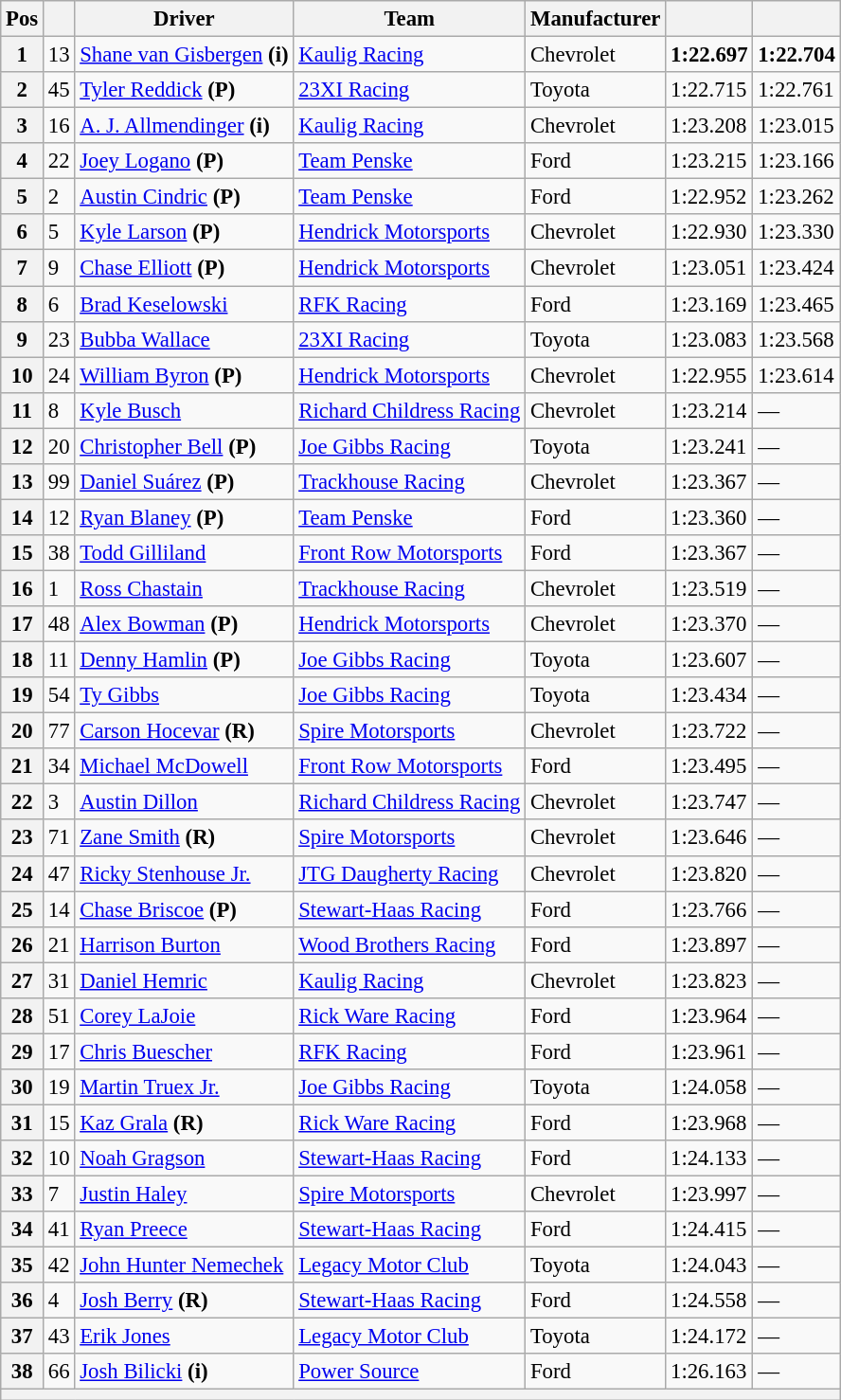<table class="wikitable" style="font-size:95%">
<tr>
<th>Pos</th>
<th></th>
<th>Driver</th>
<th>Team</th>
<th>Manufacturer</th>
<th></th>
<th></th>
</tr>
<tr>
<th>1</th>
<td>13</td>
<td><a href='#'>Shane van Gisbergen</a> <strong>(i)</strong></td>
<td><a href='#'>Kaulig Racing</a></td>
<td>Chevrolet</td>
<td><strong>1:22.697</strong></td>
<td><strong>1:22.704</strong></td>
</tr>
<tr>
<th>2</th>
<td>45</td>
<td><a href='#'>Tyler Reddick</a> <strong>(P)</strong></td>
<td><a href='#'>23XI Racing</a></td>
<td>Toyota</td>
<td>1:22.715</td>
<td>1:22.761</td>
</tr>
<tr>
<th>3</th>
<td>16</td>
<td><a href='#'>A. J. Allmendinger</a> <strong>(i)</strong></td>
<td><a href='#'>Kaulig Racing</a></td>
<td>Chevrolet</td>
<td>1:23.208</td>
<td>1:23.015</td>
</tr>
<tr>
<th>4</th>
<td>22</td>
<td><a href='#'>Joey Logano</a> <strong>(P)</strong></td>
<td><a href='#'>Team Penske</a></td>
<td>Ford</td>
<td>1:23.215</td>
<td>1:23.166</td>
</tr>
<tr>
<th>5</th>
<td>2</td>
<td><a href='#'>Austin Cindric</a> <strong>(P)</strong></td>
<td><a href='#'>Team Penske</a></td>
<td>Ford</td>
<td>1:22.952</td>
<td>1:23.262</td>
</tr>
<tr>
<th>6</th>
<td>5</td>
<td><a href='#'>Kyle Larson</a> <strong>(P)</strong></td>
<td><a href='#'>Hendrick Motorsports</a></td>
<td>Chevrolet</td>
<td>1:22.930</td>
<td>1:23.330</td>
</tr>
<tr>
<th>7</th>
<td>9</td>
<td><a href='#'>Chase Elliott</a> <strong>(P)</strong></td>
<td><a href='#'>Hendrick Motorsports</a></td>
<td>Chevrolet</td>
<td>1:23.051</td>
<td>1:23.424</td>
</tr>
<tr>
<th>8</th>
<td>6</td>
<td><a href='#'>Brad Keselowski</a></td>
<td><a href='#'>RFK Racing</a></td>
<td>Ford</td>
<td>1:23.169</td>
<td>1:23.465</td>
</tr>
<tr>
<th>9</th>
<td>23</td>
<td><a href='#'>Bubba Wallace</a></td>
<td><a href='#'>23XI Racing</a></td>
<td>Toyota</td>
<td>1:23.083</td>
<td>1:23.568</td>
</tr>
<tr>
<th>10</th>
<td>24</td>
<td><a href='#'>William Byron</a> <strong>(P)</strong></td>
<td><a href='#'>Hendrick Motorsports</a></td>
<td>Chevrolet</td>
<td>1:22.955</td>
<td>1:23.614</td>
</tr>
<tr>
<th>11</th>
<td>8</td>
<td><a href='#'>Kyle Busch</a></td>
<td><a href='#'>Richard Childress Racing</a></td>
<td>Chevrolet</td>
<td>1:23.214</td>
<td>—</td>
</tr>
<tr>
<th>12</th>
<td>20</td>
<td><a href='#'>Christopher Bell</a> <strong>(P)</strong></td>
<td><a href='#'>Joe Gibbs Racing</a></td>
<td>Toyota</td>
<td>1:23.241</td>
<td>—</td>
</tr>
<tr>
<th>13</th>
<td>99</td>
<td><a href='#'>Daniel Suárez</a> <strong>(P)</strong></td>
<td><a href='#'>Trackhouse Racing</a></td>
<td>Chevrolet</td>
<td>1:23.367</td>
<td>—</td>
</tr>
<tr>
<th>14</th>
<td>12</td>
<td><a href='#'>Ryan Blaney</a> <strong>(P)</strong></td>
<td><a href='#'>Team Penske</a></td>
<td>Ford</td>
<td>1:23.360</td>
<td>—</td>
</tr>
<tr>
<th>15</th>
<td>38</td>
<td><a href='#'>Todd Gilliland</a></td>
<td><a href='#'>Front Row Motorsports</a></td>
<td>Ford</td>
<td>1:23.367</td>
<td>—</td>
</tr>
<tr>
<th>16</th>
<td>1</td>
<td><a href='#'>Ross Chastain</a></td>
<td><a href='#'>Trackhouse Racing</a></td>
<td>Chevrolet</td>
<td>1:23.519</td>
<td>—</td>
</tr>
<tr>
<th>17</th>
<td>48</td>
<td><a href='#'>Alex Bowman</a> <strong>(P)</strong></td>
<td><a href='#'>Hendrick Motorsports</a></td>
<td>Chevrolet</td>
<td>1:23.370</td>
<td>—</td>
</tr>
<tr>
<th>18</th>
<td>11</td>
<td><a href='#'>Denny Hamlin</a> <strong>(P)</strong></td>
<td><a href='#'>Joe Gibbs Racing</a></td>
<td>Toyota</td>
<td>1:23.607</td>
<td>—</td>
</tr>
<tr>
<th>19</th>
<td>54</td>
<td><a href='#'>Ty Gibbs</a></td>
<td><a href='#'>Joe Gibbs Racing</a></td>
<td>Toyota</td>
<td>1:23.434</td>
<td>—</td>
</tr>
<tr>
<th>20</th>
<td>77</td>
<td><a href='#'>Carson Hocevar</a> <strong>(R)</strong></td>
<td><a href='#'>Spire Motorsports</a></td>
<td>Chevrolet</td>
<td>1:23.722</td>
<td>—</td>
</tr>
<tr>
<th>21</th>
<td>34</td>
<td><a href='#'>Michael McDowell</a></td>
<td><a href='#'>Front Row Motorsports</a></td>
<td>Ford</td>
<td>1:23.495</td>
<td>—</td>
</tr>
<tr>
<th>22</th>
<td>3</td>
<td><a href='#'>Austin Dillon</a></td>
<td><a href='#'>Richard Childress Racing</a></td>
<td>Chevrolet</td>
<td>1:23.747</td>
<td>—</td>
</tr>
<tr>
<th>23</th>
<td>71</td>
<td><a href='#'>Zane Smith</a> <strong>(R)</strong></td>
<td><a href='#'>Spire Motorsports</a></td>
<td>Chevrolet</td>
<td>1:23.646</td>
<td>—</td>
</tr>
<tr>
<th>24</th>
<td>47</td>
<td><a href='#'>Ricky Stenhouse Jr.</a></td>
<td><a href='#'>JTG Daugherty Racing</a></td>
<td>Chevrolet</td>
<td>1:23.820</td>
<td>—</td>
</tr>
<tr>
<th>25</th>
<td>14</td>
<td><a href='#'>Chase Briscoe</a> <strong>(P)</strong></td>
<td><a href='#'>Stewart-Haas Racing</a></td>
<td>Ford</td>
<td>1:23.766</td>
<td>—</td>
</tr>
<tr>
<th>26</th>
<td>21</td>
<td><a href='#'>Harrison Burton</a></td>
<td><a href='#'>Wood Brothers Racing</a></td>
<td>Ford</td>
<td>1:23.897</td>
<td>—</td>
</tr>
<tr>
<th>27</th>
<td>31</td>
<td><a href='#'>Daniel Hemric</a></td>
<td><a href='#'>Kaulig Racing</a></td>
<td>Chevrolet</td>
<td>1:23.823</td>
<td>—</td>
</tr>
<tr>
<th>28</th>
<td>51</td>
<td><a href='#'>Corey LaJoie</a></td>
<td><a href='#'>Rick Ware Racing</a></td>
<td>Ford</td>
<td>1:23.964</td>
<td>—</td>
</tr>
<tr>
<th>29</th>
<td>17</td>
<td><a href='#'>Chris Buescher</a></td>
<td><a href='#'>RFK Racing</a></td>
<td>Ford</td>
<td>1:23.961</td>
<td>—</td>
</tr>
<tr>
<th>30</th>
<td>19</td>
<td><a href='#'>Martin Truex Jr.</a></td>
<td><a href='#'>Joe Gibbs Racing</a></td>
<td>Toyota</td>
<td>1:24.058</td>
<td>—</td>
</tr>
<tr>
<th>31</th>
<td>15</td>
<td><a href='#'>Kaz Grala</a> <strong>(R)</strong></td>
<td><a href='#'>Rick Ware Racing</a></td>
<td>Ford</td>
<td>1:23.968</td>
<td>—</td>
</tr>
<tr>
<th>32</th>
<td>10</td>
<td><a href='#'>Noah Gragson</a></td>
<td><a href='#'>Stewart-Haas Racing</a></td>
<td>Ford</td>
<td>1:24.133</td>
<td>—</td>
</tr>
<tr>
<th>33</th>
<td>7</td>
<td><a href='#'>Justin Haley</a></td>
<td><a href='#'>Spire Motorsports</a></td>
<td>Chevrolet</td>
<td>1:23.997</td>
<td>—</td>
</tr>
<tr>
<th>34</th>
<td>41</td>
<td><a href='#'>Ryan Preece</a></td>
<td><a href='#'>Stewart-Haas Racing</a></td>
<td>Ford</td>
<td>1:24.415</td>
<td>—</td>
</tr>
<tr>
<th>35</th>
<td>42</td>
<td><a href='#'>John Hunter Nemechek</a></td>
<td><a href='#'>Legacy Motor Club</a></td>
<td>Toyota</td>
<td>1:24.043</td>
<td>—</td>
</tr>
<tr>
<th>36</th>
<td>4</td>
<td><a href='#'>Josh Berry</a> <strong>(R)</strong></td>
<td><a href='#'>Stewart-Haas Racing</a></td>
<td>Ford</td>
<td>1:24.558</td>
<td>—</td>
</tr>
<tr>
<th>37</th>
<td>43</td>
<td><a href='#'>Erik Jones</a></td>
<td><a href='#'>Legacy Motor Club</a></td>
<td>Toyota</td>
<td>1:24.172</td>
<td>—</td>
</tr>
<tr>
<th>38</th>
<td>66</td>
<td><a href='#'>Josh Bilicki</a> <strong>(i)</strong></td>
<td><a href='#'>Power Source</a></td>
<td>Ford</td>
<td>1:26.163</td>
<td>—</td>
</tr>
<tr>
<th colspan="7"></th>
</tr>
</table>
